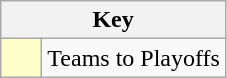<table class="wikitable" style="text-align: center;">
<tr>
<th colspan=2>Key</th>
</tr>
<tr>
<td style="background:#ffffcc; width:20px;"></td>
<td align=left>Teams to Playoffs</td>
</tr>
</table>
